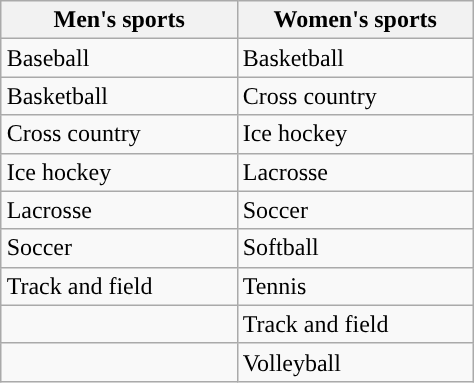<table class="wikitable"; style="float:right; clear:right; margin-left:15px">
<tr>
<th width=150px>Men's sports</th>
<th width=150px>Women's sports</th>
</tr>
<tr>
<td>Baseball</td>
<td>Basketball</td>
</tr>
<tr>
<td>Basketball</td>
<td>Cross country</td>
</tr>
<tr>
<td>Cross country</td>
<td>Ice hockey</td>
</tr>
<tr>
<td>Ice hockey</td>
<td>Lacrosse</td>
</tr>
<tr>
<td>Lacrosse</td>
<td>Soccer</td>
</tr>
<tr>
<td>Soccer</td>
<td>Softball</td>
</tr>
<tr>
<td>Track and field</td>
<td>Tennis</td>
</tr>
<tr>
<td></td>
<td>Track and field</td>
</tr>
<tr>
<td></td>
<td>Volleyball</td>
</tr>
</table>
